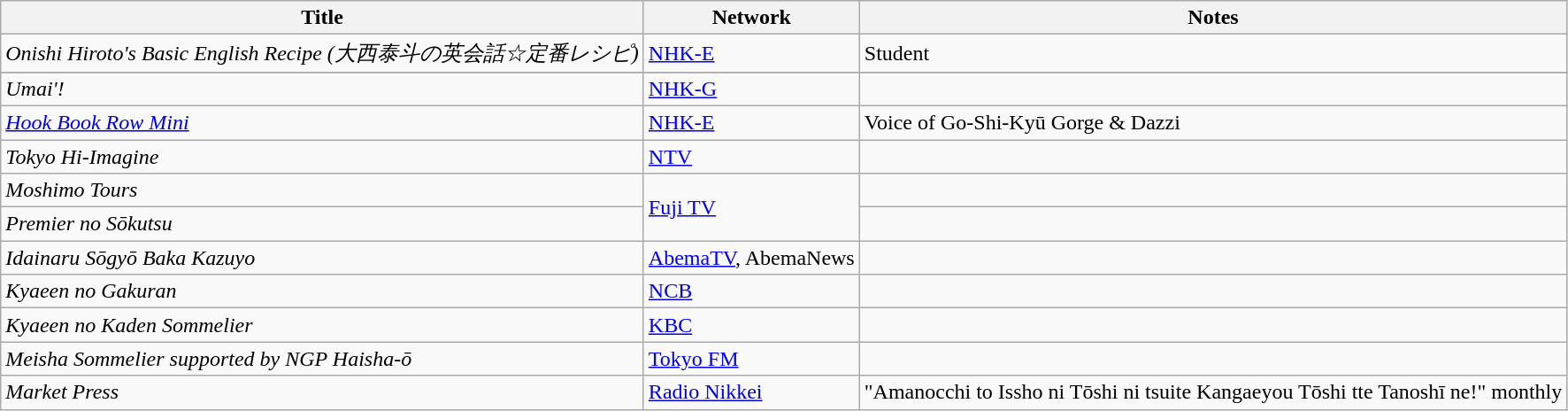<table class="wikitable">
<tr>
<th>Title</th>
<th>Network</th>
<th>Notes</th>
</tr>
<tr>
<td><em>Onishi Hiroto's Basic English Recipe (大西泰斗の英会話☆定番レシピ)</em></td>
<td><a href='#'>NHK-E</a></td>
<td>Student</td>
</tr>
<tr>
</tr>
<tr>
<td><em>Umai'!</em></td>
<td><a href='#'>NHK-G</a></td>
<td></td>
</tr>
<tr>
<td><em><a href='#'>Hook Book Row Mini</a></em></td>
<td><a href='#'>NHK-E</a></td>
<td>Voice of Go-Shi-Kyū Gorge & Dazzi</td>
</tr>
<tr>
<td><em>Tokyo Hi-Imagine</em></td>
<td><a href='#'>NTV</a></td>
<td></td>
</tr>
<tr>
<td><em>Moshimo Tours</em></td>
<td rowspan="2"><a href='#'>Fuji TV</a></td>
<td></td>
</tr>
<tr>
<td><em>Premier no Sōkutsu</em></td>
<td></td>
</tr>
<tr>
<td><em>Idainaru Sōgyō Baka Kazuyo</em></td>
<td><a href='#'>AbemaTV</a>, AbemaNews</td>
<td></td>
</tr>
<tr>
<td><em>Kyaeen no Gakuran</em></td>
<td><a href='#'>NCB</a></td>
<td></td>
</tr>
<tr>
<td><em>Kyaeen no Kaden Sommelier</em></td>
<td><a href='#'>KBC</a></td>
<td></td>
</tr>
<tr>
<td><em>Meisha Sommelier supported by NGP Haisha-ō</em></td>
<td><a href='#'>Tokyo FM</a></td>
<td></td>
</tr>
<tr>
<td><em>Market Press</em></td>
<td><a href='#'>Radio Nikkei</a></td>
<td>"Amanocchi to Issho ni Tōshi ni tsuite Kangaeyou Tōshi tte Tanoshī ne!" monthly</td>
</tr>
</table>
